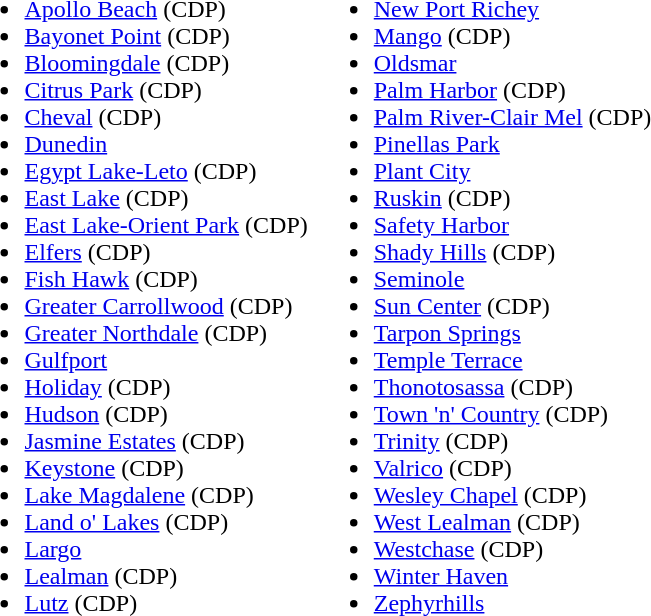<table class="sortable">
<tr>
<td valign=top><br><ul><li><a href='#'>Apollo Beach</a> (CDP)</li><li><a href='#'>Bayonet Point</a> (CDP)</li><li><a href='#'>Bloomingdale</a> (CDP)</li><li><a href='#'>Citrus Park</a> (CDP)</li><li><a href='#'>Cheval</a> (CDP)</li><li><a href='#'>Dunedin</a></li><li><a href='#'>Egypt Lake-Leto</a> (CDP)</li><li><a href='#'>East Lake</a> (CDP)</li><li><a href='#'>East Lake-Orient Park</a> (CDP)</li><li><a href='#'>Elfers</a> (CDP)</li><li><a href='#'>Fish Hawk</a> (CDP)</li><li><a href='#'>Greater Carrollwood</a> (CDP)</li><li><a href='#'>Greater Northdale</a> (CDP)</li><li><a href='#'>Gulfport</a></li><li><a href='#'>Holiday</a> (CDP)</li><li><a href='#'>Hudson</a> (CDP)</li><li><a href='#'>Jasmine Estates</a> (CDP)</li><li><a href='#'>Keystone</a> (CDP)</li><li><a href='#'>Lake Magdalene</a> (CDP)</li><li><a href='#'>Land o' Lakes</a> (CDP)</li><li><a href='#'>Largo</a></li><li><a href='#'>Lealman</a> (CDP)</li><li><a href='#'>Lutz</a> (CDP)</li></ul></td>
<td valign=top><br><ul><li><a href='#'>New Port Richey</a></li><li><a href='#'>Mango</a> (CDP)</li><li><a href='#'>Oldsmar</a></li><li><a href='#'>Palm Harbor</a> (CDP)</li><li><a href='#'>Palm River-Clair Mel</a> (CDP)</li><li><a href='#'>Pinellas Park</a></li><li><a href='#'>Plant City</a></li><li><a href='#'>Ruskin</a> (CDP)</li><li><a href='#'>Safety Harbor</a></li><li><a href='#'>Shady Hills</a> (CDP)</li><li><a href='#'>Seminole</a></li><li><a href='#'>Sun Center</a> (CDP)</li><li><a href='#'>Tarpon Springs</a></li><li><a href='#'>Temple Terrace</a></li><li><a href='#'>Thonotosassa</a> (CDP)</li><li><a href='#'>Town 'n' Country</a> (CDP)</li><li><a href='#'>Trinity</a> (CDP)</li><li><a href='#'>Valrico</a> (CDP)</li><li><a href='#'>Wesley Chapel</a> (CDP)</li><li><a href='#'>West Lealman</a> (CDP)</li><li><a href='#'>Westchase</a> (CDP)</li><li><a href='#'>Winter Haven</a></li><li><a href='#'>Zephyrhills</a></li></ul></td>
</tr>
</table>
